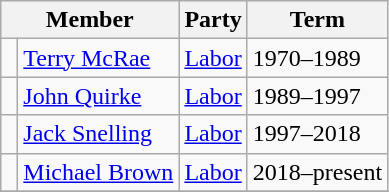<table class="wikitable">
<tr>
<th colspan="2">Member</th>
<th>Party</th>
<th>Term</th>
</tr>
<tr>
<td> </td>
<td><a href='#'>Terry McRae</a></td>
<td><a href='#'>Labor</a></td>
<td>1970–1989</td>
</tr>
<tr>
<td> </td>
<td><a href='#'>John Quirke</a></td>
<td><a href='#'>Labor</a></td>
<td>1989–1997</td>
</tr>
<tr>
<td> </td>
<td><a href='#'>Jack Snelling</a></td>
<td><a href='#'>Labor</a></td>
<td>1997–2018</td>
</tr>
<tr>
<td> </td>
<td><a href='#'>Michael Brown</a></td>
<td><a href='#'>Labor</a></td>
<td>2018–present</td>
</tr>
<tr>
</tr>
</table>
